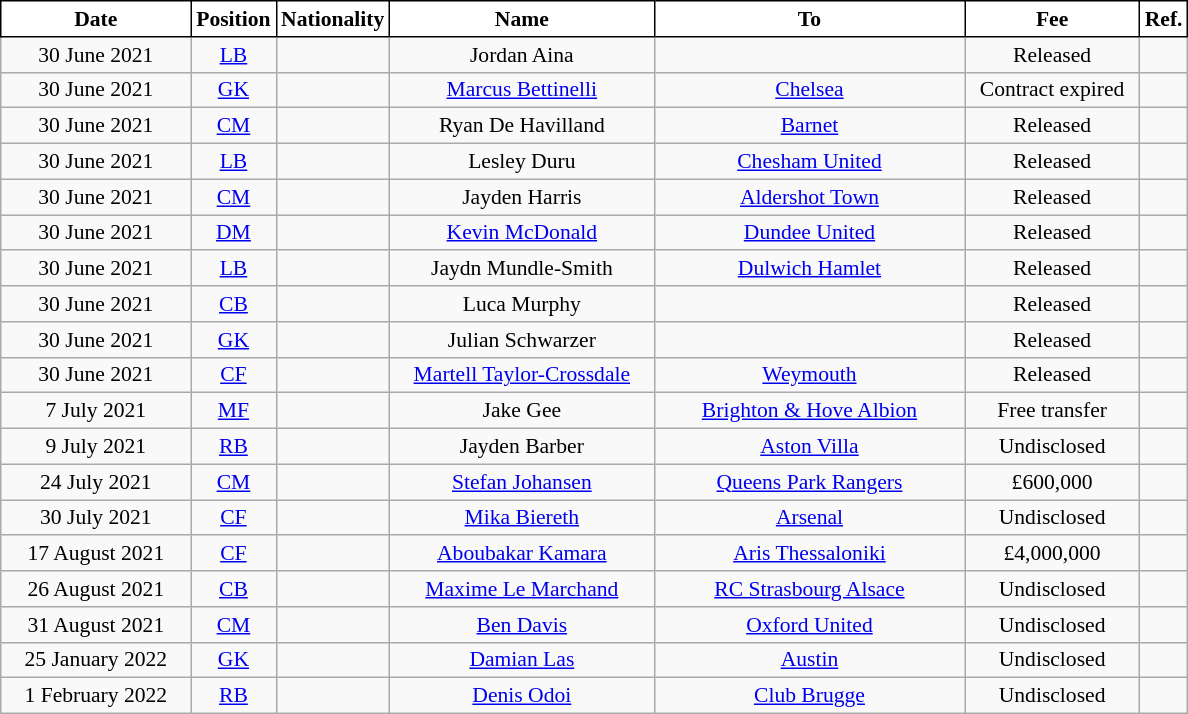<table class="wikitable"  style="text-align:center; font-size:90%; ">
<tr>
<th style="background:#ffffff;color:#000000;border:1px solid black; width:120px;">Date</th>
<th style="background:#ffffff;color:#000000;border:1px solid black; width:50px;">Position</th>
<th style="background:#ffffff;color:#000000;border:1px solid black; width:50px;">Nationality</th>
<th style="background:#ffffff;color:#000000;border:1px solid black; width:170px;">Name</th>
<th style="background:#ffffff;color:#000000;border:1px solid black; width:200px;">To</th>
<th style="background:#ffffff;color:#000000;border:1px solid black; width:110px;">Fee</th>
<th style="background:#ffffff;color:#000000;border:1px solid black; width:25px;">Ref.</th>
</tr>
<tr>
<td>30 June 2021</td>
<td><a href='#'>LB</a></td>
<td></td>
<td>Jordan Aina</td>
<td></td>
<td>Released</td>
<td></td>
</tr>
<tr>
<td>30 June 2021</td>
<td><a href='#'>GK</a></td>
<td></td>
<td><a href='#'>Marcus Bettinelli</a></td>
<td> <a href='#'>Chelsea</a></td>
<td>Contract expired</td>
<td></td>
</tr>
<tr>
<td>30 June 2021</td>
<td><a href='#'>CM</a></td>
<td></td>
<td>Ryan De Havilland</td>
<td> <a href='#'>Barnet</a></td>
<td>Released</td>
<td></td>
</tr>
<tr>
<td>30 June 2021</td>
<td><a href='#'>LB</a></td>
<td></td>
<td>Lesley Duru</td>
<td><a href='#'>Chesham United</a></td>
<td>Released</td>
<td></td>
</tr>
<tr>
<td>30 June 2021</td>
<td><a href='#'>CM</a></td>
<td></td>
<td>Jayden Harris</td>
<td> <a href='#'>Aldershot Town</a></td>
<td>Released</td>
<td></td>
</tr>
<tr>
<td>30 June 2021</td>
<td><a href='#'>DM</a></td>
<td></td>
<td><a href='#'>Kevin McDonald</a></td>
<td> <a href='#'>Dundee United</a></td>
<td>Released</td>
<td></td>
</tr>
<tr>
<td>30 June 2021</td>
<td><a href='#'>LB</a></td>
<td></td>
<td>Jaydn Mundle-Smith</td>
<td><a href='#'>Dulwich Hamlet</a></td>
<td>Released</td>
<td></td>
</tr>
<tr>
<td>30 June 2021</td>
<td><a href='#'>CB</a></td>
<td></td>
<td>Luca Murphy</td>
<td></td>
<td>Released</td>
<td></td>
</tr>
<tr>
<td>30 June 2021</td>
<td><a href='#'>GK</a></td>
<td></td>
<td>Julian Schwarzer</td>
<td></td>
<td>Released</td>
<td></td>
</tr>
<tr>
<td>30 June 2021</td>
<td><a href='#'>CF</a></td>
<td></td>
<td><a href='#'>Martell Taylor-Crossdale</a></td>
<td> <a href='#'>Weymouth</a></td>
<td>Released</td>
<td></td>
</tr>
<tr>
<td>7 July 2021</td>
<td><a href='#'>MF</a></td>
<td></td>
<td>Jake Gee</td>
<td> <a href='#'>Brighton & Hove Albion</a></td>
<td>Free transfer</td>
<td></td>
</tr>
<tr>
<td>9 July 2021</td>
<td><a href='#'>RB</a></td>
<td></td>
<td>Jayden Barber</td>
<td> <a href='#'>Aston Villa</a></td>
<td>Undisclosed</td>
<td></td>
</tr>
<tr>
<td>24 July 2021</td>
<td><a href='#'>CM</a></td>
<td></td>
<td><a href='#'>Stefan Johansen</a></td>
<td> <a href='#'>Queens Park Rangers</a></td>
<td>£600,000</td>
<td></td>
</tr>
<tr>
<td>30 July 2021</td>
<td><a href='#'>CF</a></td>
<td></td>
<td><a href='#'>Mika Biereth</a></td>
<td> <a href='#'>Arsenal</a></td>
<td>Undisclosed</td>
<td></td>
</tr>
<tr>
<td>17 August 2021</td>
<td><a href='#'>CF</a></td>
<td></td>
<td><a href='#'>Aboubakar Kamara</a></td>
<td> <a href='#'>Aris Thessaloniki</a></td>
<td>£4,000,000</td>
<td></td>
</tr>
<tr>
<td>26 August 2021</td>
<td><a href='#'>CB</a></td>
<td></td>
<td><a href='#'>Maxime Le Marchand</a></td>
<td> <a href='#'>RC Strasbourg Alsace</a></td>
<td>Undisclosed</td>
<td></td>
</tr>
<tr>
<td>31 August 2021</td>
<td><a href='#'>CM</a></td>
<td></td>
<td><a href='#'>Ben Davis</a></td>
<td> <a href='#'>Oxford United</a></td>
<td>Undisclosed</td>
<td></td>
</tr>
<tr>
<td>25 January 2022</td>
<td><a href='#'>GK</a></td>
<td></td>
<td><a href='#'>Damian Las</a></td>
<td> <a href='#'>Austin</a></td>
<td>Undisclosed</td>
<td></td>
</tr>
<tr>
<td>1 February 2022</td>
<td><a href='#'>RB</a></td>
<td></td>
<td><a href='#'>Denis Odoi</a></td>
<td> <a href='#'>Club Brugge</a></td>
<td>Undisclosed</td>
<td></td>
</tr>
</table>
